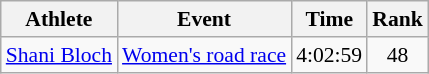<table class="wikitable" style="font-size:90%">
<tr>
<th>Athlete</th>
<th>Event</th>
<th>Time</th>
<th>Rank</th>
</tr>
<tr align=center>
<td align=left><a href='#'>Shani Bloch</a></td>
<td align=left><a href='#'>Women's road race</a></td>
<td>4:02:59</td>
<td>48</td>
</tr>
</table>
